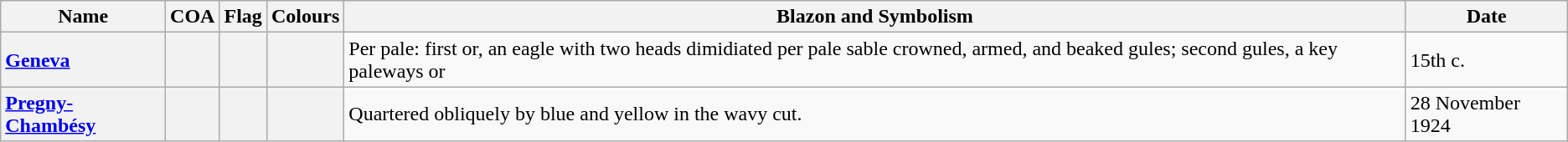<table class="sortable wikitable">
<tr>
<th scope="col">Name</th>
<th scope="col">COA</th>
<th scope="col">Flag</th>
<th scope="col">Colours</th>
<th scope="col">Blazon and Symbolism</th>
<th scope="col">Date</th>
</tr>
<tr>
<th scope="row" style="text-align: left;"><a href='#'>Geneva</a></th>
<th></th>
<th></th>
<th></th>
<td>Per pale: first or, an eagle with two heads dimidiated per pale sable crowned, armed, and beaked gules; second gules, a key paleways or</td>
<td>15th c.</td>
</tr>
<tr>
<th scope="row" style="text-align: left;"><a href='#'>Pregny-Chambésy</a></th>
<th></th>
<th></th>
<th></th>
<td>Quartered obliquely by blue and yellow in the wavy cut.</td>
<td>28 November 1924</td>
</tr>
</table>
